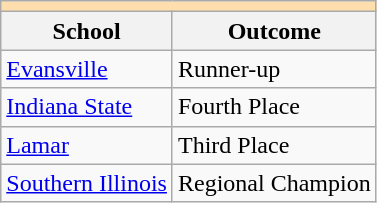<table class="wikitable">
<tr>
<th colspan="3" style="background:#ffdead;"></th>
</tr>
<tr>
<th>School</th>
<th>Outcome</th>
</tr>
<tr>
<td><a href='#'>Evansville</a></td>
<td>Runner-up</td>
</tr>
<tr>
<td><a href='#'>Indiana State</a></td>
<td>Fourth Place</td>
</tr>
<tr>
<td><a href='#'>Lamar</a></td>
<td>Third Place</td>
</tr>
<tr>
<td><a href='#'>Southern Illinois</a></td>
<td>Regional Champion</td>
</tr>
</table>
